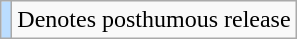<table class="wikitable">
<tr>
<td style="background:#bdf;"></td>
<td>Denotes posthumous release</td>
</tr>
</table>
